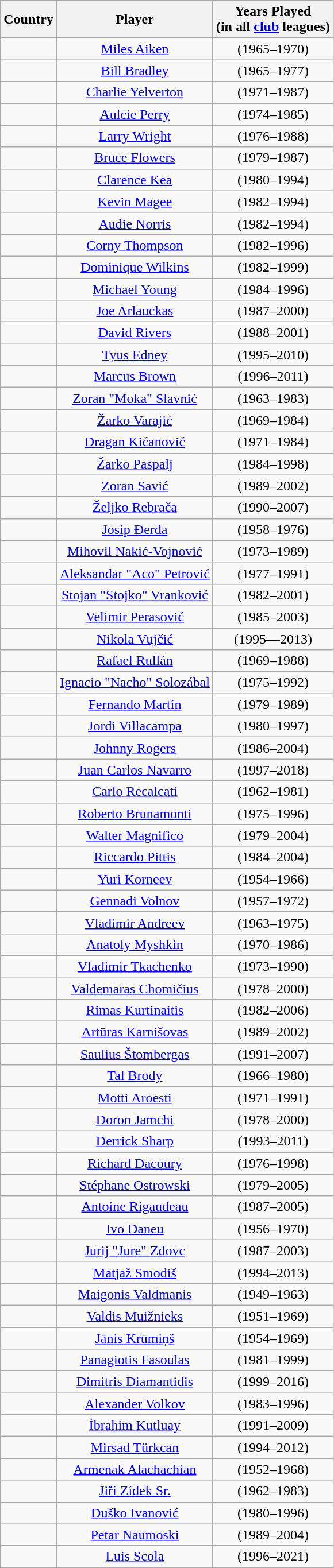<table class="wikitable sortable" style="text-align:center;">
<tr>
<th>Country</th>
<th>Player</th>
<th>Years Played <br> (in all <a href='#'>club</a> leagues)</th>
</tr>
<tr>
<td></td>
<td><a href='#'>Miles Aiken</a></td>
<td>(1965–1970)</td>
</tr>
<tr>
<td></td>
<td><a href='#'>Bill Bradley</a></td>
<td>(1965–1977)</td>
</tr>
<tr>
<td></td>
<td><a href='#'>Charlie Yelverton</a></td>
<td>(1971–1987)</td>
</tr>
<tr>
<td></td>
<td><a href='#'>Aulcie Perry</a></td>
<td>(1974–1985)</td>
</tr>
<tr>
<td></td>
<td><a href='#'>Larry Wright</a></td>
<td>(1976–1988)</td>
</tr>
<tr>
<td></td>
<td><a href='#'>Bruce Flowers</a></td>
<td>(1979–1987)</td>
</tr>
<tr>
<td></td>
<td><a href='#'>Clarence Kea</a></td>
<td>(1980–1994)</td>
</tr>
<tr>
<td></td>
<td><a href='#'>Kevin Magee</a></td>
<td>(1982–1994)</td>
</tr>
<tr>
<td></td>
<td><a href='#'>Audie Norris</a></td>
<td>(1982–1994)</td>
</tr>
<tr>
<td></td>
<td><a href='#'>Corny Thompson</a></td>
<td>(1982–1996)</td>
</tr>
<tr>
<td></td>
<td><a href='#'>Dominique Wilkins</a></td>
<td>(1982–1999)</td>
</tr>
<tr>
<td></td>
<td><a href='#'>Michael Young</a></td>
<td>(1984–1996)</td>
</tr>
<tr>
<td></td>
<td><a href='#'>Joe Arlauckas</a></td>
<td>(1987–2000)</td>
</tr>
<tr>
<td></td>
<td><a href='#'>David Rivers</a></td>
<td>(1988–2001)</td>
</tr>
<tr>
<td></td>
<td><a href='#'>Tyus Edney</a></td>
<td>(1995–2010)</td>
</tr>
<tr>
<td></td>
<td><a href='#'>Marcus Brown</a></td>
<td>(1996–2011)</td>
</tr>
<tr>
<td></td>
<td><a href='#'>Zoran "Moka" Slavnić</a></td>
<td>(1963–1983)</td>
</tr>
<tr>
<td></td>
<td><a href='#'>Žarko Varajić</a></td>
<td>(1969–1984)</td>
</tr>
<tr>
<td></td>
<td><a href='#'>Dragan Kićanović</a></td>
<td>(1971–1984)</td>
</tr>
<tr>
<td></td>
<td><a href='#'>Žarko Paspalj</a></td>
<td>(1984–1998)</td>
</tr>
<tr>
<td></td>
<td><a href='#'>Zoran Savić</a></td>
<td>(1989–2002)</td>
</tr>
<tr>
<td></td>
<td><a href='#'>Željko Rebrača</a></td>
<td>(1990–2007)</td>
</tr>
<tr>
<td></td>
<td><a href='#'>Josip Đerđa</a></td>
<td>(1958–1976)</td>
</tr>
<tr>
<td></td>
<td><a href='#'>Mihovil Nakić-Vojnović</a></td>
<td>(1973–1989)</td>
</tr>
<tr>
<td></td>
<td><a href='#'>Aleksandar "Aco" Petrović</a></td>
<td>(1977–1991)</td>
</tr>
<tr>
<td></td>
<td><a href='#'>Stojan "Stojko" Vranković</a></td>
<td>(1982–2001)</td>
</tr>
<tr>
<td></td>
<td><a href='#'>Velimir Perasović</a></td>
<td>(1985–2003)</td>
</tr>
<tr>
<td></td>
<td><a href='#'>Nikola Vujčić</a></td>
<td>(1995—2013)</td>
</tr>
<tr>
<td></td>
<td><a href='#'>Rafael Rullán</a></td>
<td>(1969–1988)</td>
</tr>
<tr>
<td></td>
<td><a href='#'>Ignacio "Nacho" Solozábal</a></td>
<td>(1975–1992)</td>
</tr>
<tr>
<td></td>
<td><a href='#'>Fernando Martín</a></td>
<td>(1979–1989)</td>
</tr>
<tr>
<td></td>
<td><a href='#'>Jordi Villacampa</a></td>
<td>(1980–1997)</td>
</tr>
<tr>
<td></td>
<td><a href='#'>Johnny Rogers</a></td>
<td>(1986–2004)</td>
</tr>
<tr>
<td></td>
<td><a href='#'>Juan Carlos Navarro</a></td>
<td>(1997–2018)</td>
</tr>
<tr>
<td></td>
<td><a href='#'>Carlo Recalcati</a></td>
<td>(1962–1981)</td>
</tr>
<tr>
<td></td>
<td><a href='#'>Roberto Brunamonti</a></td>
<td>(1975–1996)</td>
</tr>
<tr>
<td></td>
<td><a href='#'>Walter Magnifico</a></td>
<td>(1979–2004)</td>
</tr>
<tr>
<td></td>
<td><a href='#'>Riccardo Pittis</a></td>
<td>(1984–2004)</td>
</tr>
<tr>
<td></td>
<td><a href='#'>Yuri Korneev</a></td>
<td>(1954–1966)</td>
</tr>
<tr>
<td></td>
<td><a href='#'>Gennadi Volnov</a></td>
<td>(1957–1972)</td>
</tr>
<tr>
<td></td>
<td><a href='#'>Vladimir Andreev</a></td>
<td>(1963–1975)</td>
</tr>
<tr>
<td></td>
<td><a href='#'>Anatoly Myshkin</a></td>
<td>(1970–1986)</td>
</tr>
<tr>
<td></td>
<td><a href='#'>Vladimir Tkachenko</a></td>
<td>(1973–1990)</td>
</tr>
<tr>
<td></td>
<td><a href='#'>Valdemaras Chomičius</a></td>
<td>(1978–2000)</td>
</tr>
<tr>
<td></td>
<td><a href='#'>Rimas Kurtinaitis</a></td>
<td>(1982–2006)</td>
</tr>
<tr>
<td></td>
<td><a href='#'>Artūras Karnišovas</a></td>
<td>(1989–2002)</td>
</tr>
<tr>
<td></td>
<td><a href='#'>Saulius Štombergas</a></td>
<td>(1991–2007)</td>
</tr>
<tr>
<td></td>
<td><a href='#'>Tal Brody</a></td>
<td>(1966–1980)</td>
</tr>
<tr>
<td></td>
<td><a href='#'>Motti Aroesti</a></td>
<td>(1971–1991)</td>
</tr>
<tr>
<td></td>
<td><a href='#'>Doron Jamchi</a></td>
<td>(1978–2000)</td>
</tr>
<tr>
<td></td>
<td><a href='#'>Derrick Sharp</a></td>
<td>(1993–2011)</td>
</tr>
<tr>
<td></td>
<td><a href='#'>Richard Dacoury</a></td>
<td>(1976–1998)</td>
</tr>
<tr>
<td></td>
<td><a href='#'>Stéphane Ostrowski</a></td>
<td>(1979–2005)</td>
</tr>
<tr>
<td></td>
<td><a href='#'>Antoine Rigaudeau</a></td>
<td>(1987–2005)</td>
</tr>
<tr>
<td></td>
<td><a href='#'>Ivo Daneu</a></td>
<td>(1956–1970)</td>
</tr>
<tr>
<td></td>
<td><a href='#'>Jurij "Jure" Zdovc</a></td>
<td>(1987–2003)</td>
</tr>
<tr>
<td></td>
<td><a href='#'>Matjaž Smodiš</a></td>
<td>(1994–2013)</td>
</tr>
<tr>
<td></td>
<td><a href='#'>Maigonis Valdmanis</a></td>
<td>(1949–1963)</td>
</tr>
<tr>
<td></td>
<td><a href='#'>Valdis Muižnieks</a></td>
<td>(1951–1969)</td>
</tr>
<tr>
<td></td>
<td><a href='#'>Jānis Krūmiņš</a></td>
<td>(1954–1969)</td>
</tr>
<tr>
<td></td>
<td><a href='#'>Panagiotis Fasoulas</a></td>
<td>(1981–1999)</td>
</tr>
<tr>
<td></td>
<td><a href='#'>Dimitris Diamantidis</a></td>
<td>(1999–2016)</td>
</tr>
<tr>
<td></td>
<td><a href='#'>Alexander Volkov</a></td>
<td>(1983–1996)</td>
</tr>
<tr>
<td></td>
<td><a href='#'>İbrahim Kutluay</a></td>
<td>(1991–2009)</td>
</tr>
<tr>
<td></td>
<td><a href='#'>Mirsad Türkcan</a></td>
<td>(1994–2012)</td>
</tr>
<tr>
<td></td>
<td><a href='#'>Armenak Alachachian</a></td>
<td>(1952–1968)</td>
</tr>
<tr>
<td></td>
<td><a href='#'>Jiří Zídek Sr.</a></td>
<td>(1962–1983)</td>
</tr>
<tr>
<td></td>
<td><a href='#'>Duško Ivanović</a></td>
<td>(1980–1996)</td>
</tr>
<tr>
<td></td>
<td><a href='#'>Petar Naumoski</a></td>
<td>(1989–2004)</td>
</tr>
<tr>
<td></td>
<td><a href='#'>Luis Scola</a></td>
<td>(1996–2021)</td>
</tr>
</table>
